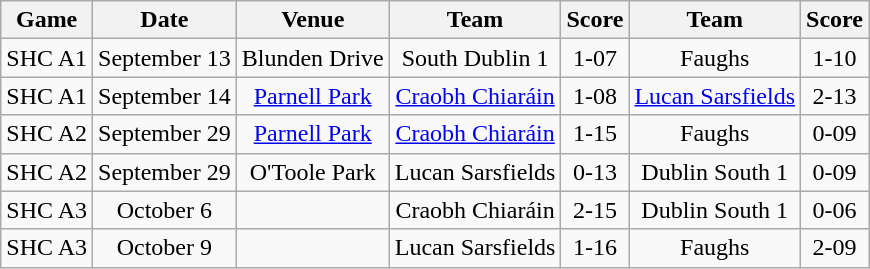<table class="wikitable">
<tr>
<th>Game</th>
<th>Date</th>
<th>Venue</th>
<th>Team</th>
<th>Score</th>
<th>Team</th>
<th>Score</th>
</tr>
<tr align="center">
<td>SHC A1</td>
<td>September 13</td>
<td>Blunden Drive</td>
<td>South Dublin 1</td>
<td>1-07</td>
<td>Faughs</td>
<td>1-10</td>
</tr>
<tr align="center">
<td>SHC A1</td>
<td>September 14</td>
<td><a href='#'>Parnell Park</a></td>
<td><a href='#'>Craobh Chiaráin</a></td>
<td>1-08</td>
<td><a href='#'>Lucan Sarsfields</a></td>
<td>2-13</td>
</tr>
<tr align="center">
<td>SHC A2</td>
<td>September 29</td>
<td><a href='#'>Parnell Park</a></td>
<td><a href='#'>Craobh Chiaráin</a></td>
<td>1-15</td>
<td>Faughs</td>
<td>0-09</td>
</tr>
<tr align="center">
<td>SHC A2</td>
<td>September 29</td>
<td>O'Toole Park</td>
<td>Lucan Sarsfields</td>
<td>0-13</td>
<td>Dublin South 1</td>
<td>0-09</td>
</tr>
<tr align="center">
<td>SHC A3</td>
<td>October 6</td>
<td></td>
<td>Craobh Chiaráin</td>
<td>2-15</td>
<td>Dublin South 1</td>
<td>0-06</td>
</tr>
<tr align="center">
<td>SHC A3</td>
<td>October 9</td>
<td></td>
<td>Lucan Sarsfields</td>
<td>1-16</td>
<td>Faughs</td>
<td>2-09</td>
</tr>
</table>
